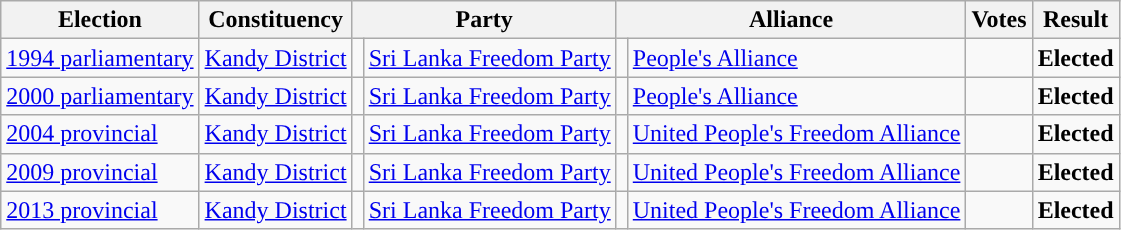<table class="wikitable" style="text-align:left;">
<tr>
<th scope=col>Election</th>
<th scope=col>Constituency</th>
<th scope=col colspan="2">Party</th>
<th scope=col colspan="2">Alliance</th>
<th scope=col>Votes</th>
<th scope=col>Result</th>
</tr>
<tr>
<td><a href='#'>1994 parliamentary</a></td>
<td><a href='#'>Kandy District</a></td>
<td style="background:"></td>
<td><a href='#'>Sri Lanka Freedom Party</a></td>
<td style="background:"></td>
<td><a href='#'>People's Alliance</a></td>
<td align=right></td>
<td><strong>Elected</strong></td>
</tr>
<tr>
<td><a href='#'>2000 parliamentary</a></td>
<td><a href='#'>Kandy District</a></td>
<td style="background:"></td>
<td><a href='#'>Sri Lanka Freedom Party</a></td>
<td style="background:"></td>
<td><a href='#'>People's Alliance</a></td>
<td align=right></td>
<td><strong>Elected</strong></td>
</tr>
<tr>
<td><a href='#'>2004 provincial</a></td>
<td><a href='#'>Kandy District</a></td>
<td style="background:"></td>
<td><a href='#'>Sri Lanka Freedom Party</a></td>
<td style="background:"></td>
<td><a href='#'>United People's Freedom Alliance</a></td>
<td align=right></td>
<td><strong>Elected</strong></td>
</tr>
<tr>
<td><a href='#'>2009 provincial</a></td>
<td><a href='#'>Kandy District</a></td>
<td style="background:"></td>
<td><a href='#'>Sri Lanka Freedom Party</a></td>
<td style="background:"></td>
<td><a href='#'>United People's Freedom Alliance</a></td>
<td align=right></td>
<td><strong>Elected</strong></td>
</tr>
<tr>
<td><a href='#'>2013 provincial</a></td>
<td><a href='#'>Kandy District</a></td>
<td style="background:"></td>
<td><a href='#'>Sri Lanka Freedom Party</a></td>
<td style="background:"></td>
<td><a href='#'>United People's Freedom Alliance</a></td>
<td align=right></td>
<td><strong>Elected</strong></td>
</tr>
</table>
